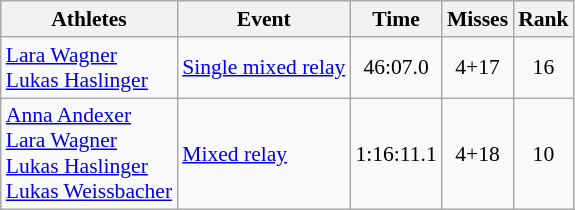<table class="wikitable" style="font-size:90%">
<tr>
<th>Athletes</th>
<th>Event</th>
<th>Time</th>
<th>Misses</th>
<th>Rank</th>
</tr>
<tr align=center>
<td align=left><a href='#'>Lara Wagner</a><br><a href='#'>Lukas Haslinger</a></td>
<td align=left><a href='#'>Single mixed relay</a></td>
<td>46:07.0</td>
<td>4+17</td>
<td>16</td>
</tr>
<tr align=center>
<td align=left><a href='#'>Anna Andexer</a><br><a href='#'>Lara Wagner</a><br><a href='#'>Lukas Haslinger</a><br><a href='#'>Lukas Weissbacher</a></td>
<td align=left><a href='#'>Mixed relay</a></td>
<td>1:16:11.1</td>
<td>4+18</td>
<td>10</td>
</tr>
</table>
